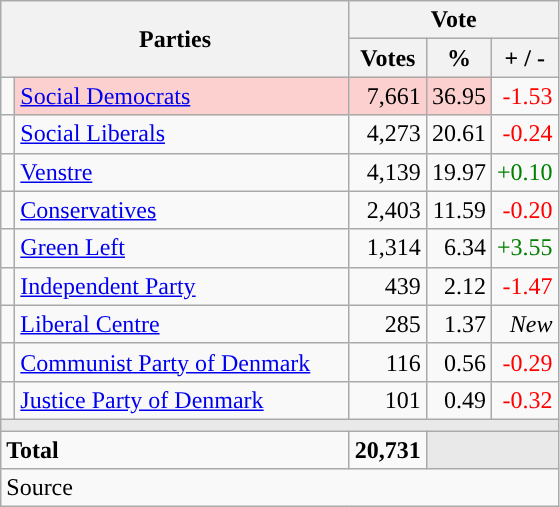<table class="wikitable" style="text-align:right;">
<tr>
<th style="text-align:centre;" rowspan="2" colspan="2" width="225">Parties</th>
<th colspan="3">Vote</th>
</tr>
<tr>
<th width="15">Votes</th>
<th width="15">%</th>
<th width="15">+ / -</th>
</tr>
<tr>
<td width="2" style="color:inherit;background:"></td>
<td bgcolor=#fbd0ce  align="left"><a href='#'>Social Democrats</a></td>
<td bgcolor=#fbd0ce>7,661</td>
<td bgcolor=#fbd0ce>36.95</td>
<td style=color:red;>-1.53</td>
</tr>
<tr>
<td width="2" style="color:inherit;background:"></td>
<td align="left"><a href='#'>Social Liberals</a></td>
<td>4,273</td>
<td>20.61</td>
<td style=color:red;>-0.24</td>
</tr>
<tr>
<td width="2" style="color:inherit;background:"></td>
<td align="left"><a href='#'>Venstre</a></td>
<td>4,139</td>
<td>19.97</td>
<td style=color:green;>+0.10</td>
</tr>
<tr>
<td width="2" style="color:inherit;background:"></td>
<td align="left"><a href='#'>Conservatives</a></td>
<td>2,403</td>
<td>11.59</td>
<td style=color:red;>-0.20</td>
</tr>
<tr>
<td width="2" style="color:inherit;background:"></td>
<td align="left"><a href='#'>Green Left</a></td>
<td>1,314</td>
<td>6.34</td>
<td style=color:green;>+3.55</td>
</tr>
<tr>
<td width="2" style="color:inherit;background:"></td>
<td align="left"><a href='#'>Independent Party</a></td>
<td>439</td>
<td>2.12</td>
<td style=color:red;>-1.47</td>
</tr>
<tr>
<td width="2" style="color:inherit;background:"></td>
<td align="left"><a href='#'>Liberal Centre</a></td>
<td>285</td>
<td>1.37</td>
<td><em>New</em></td>
</tr>
<tr>
<td width="2" style="color:inherit;background:"></td>
<td align="left"><a href='#'>Communist Party of Denmark</a></td>
<td>116</td>
<td>0.56</td>
<td style=color:red;>-0.29</td>
</tr>
<tr>
<td width="2" style="color:inherit;background:"></td>
<td align="left"><a href='#'>Justice Party of Denmark</a></td>
<td>101</td>
<td>0.49</td>
<td style=color:red;>-0.32</td>
</tr>
<tr>
<td colspan="7" bgcolor="#E9E9E9"></td>
</tr>
<tr>
<td align="left" colspan="2"><strong>Total</strong></td>
<td><strong>20,731</strong></td>
<td bgcolor="#E9E9E9" colspan="2"></td>
</tr>
<tr>
<td align="left" colspan="6">Source</td>
</tr>
</table>
